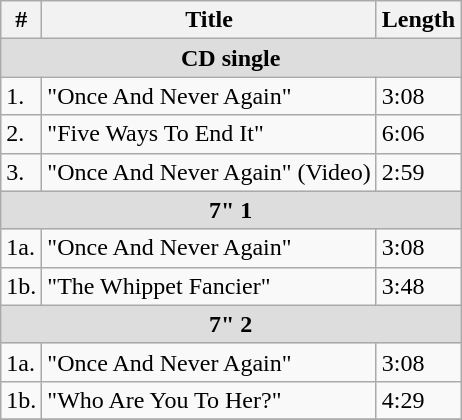<table class="wikitable">
<tr>
<th>#</th>
<th>Title</th>
<th>Length</th>
</tr>
<tr>
<td colspan=3 bgcolor="#DDDDDD" align=center><strong>CD single</strong></td>
</tr>
<tr>
<td>1.</td>
<td>"Once And Never Again"</td>
<td>3:08</td>
</tr>
<tr>
<td>2.</td>
<td>"Five Ways To End It"</td>
<td>6:06</td>
</tr>
<tr>
<td>3.</td>
<td>"Once And Never Again" (Video)</td>
<td>2:59</td>
</tr>
<tr>
<td colspan=3 bgcolor="#DDDDDD" align=center><strong>7" 1</strong></td>
</tr>
<tr>
<td>1a.</td>
<td>"Once And Never Again"</td>
<td>3:08</td>
</tr>
<tr>
<td>1b.</td>
<td>"The Whippet Fancier"</td>
<td>3:48</td>
</tr>
<tr>
<td colspan=3 bgcolor="#DDDDDD" align=center><strong>7" 2</strong></td>
</tr>
<tr>
<td>1a.</td>
<td>"Once And Never Again"</td>
<td>3:08</td>
</tr>
<tr>
<td>1b.</td>
<td>"Who Are You To Her?"</td>
<td>4:29</td>
</tr>
<tr>
</tr>
</table>
